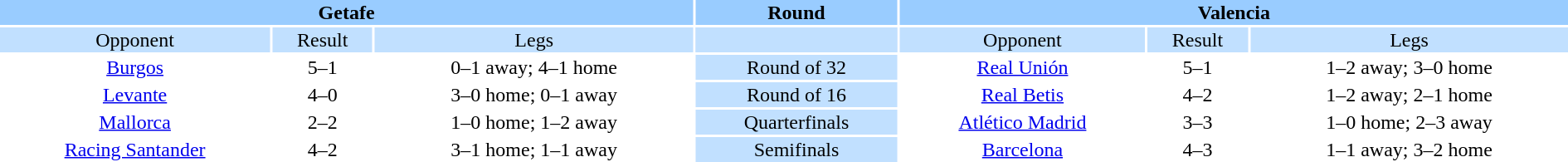<table width="100%" style="text-align:center">
<tr valign=top bgcolor=#99ccff>
<th colspan=3 style="width:1*">Getafe</th>
<th><strong>Round</strong></th>
<th colspan=3 style="width:1*">Valencia</th>
</tr>
<tr valign=top bgcolor=#c1e0ff>
<td>Opponent</td>
<td>Result</td>
<td>Legs</td>
<td bgcolor=#c1e0ff></td>
<td>Opponent</td>
<td>Result</td>
<td>Legs</td>
</tr>
<tr>
<td><a href='#'>Burgos</a></td>
<td>5–1</td>
<td>0–1 away; 4–1 home</td>
<td bgcolor="#c1e0ff">Round of 32</td>
<td><a href='#'>Real Unión</a></td>
<td>5–1</td>
<td>1–2 away; 3–0 home</td>
</tr>
<tr>
<td><a href='#'>Levante</a></td>
<td>4–0</td>
<td>3–0 home; 0–1 away</td>
<td bgcolor="#c1e0ff">Round of 16</td>
<td><a href='#'>Real Betis</a></td>
<td>4–2</td>
<td>1–2 away; 2–1 home</td>
</tr>
<tr>
<td><a href='#'>Mallorca</a></td>
<td>2–2</td>
<td>1–0 home; 1–2 away</td>
<td bgcolor="#c1e0ff">Quarterfinals</td>
<td><a href='#'>Atlético Madrid</a></td>
<td>3–3</td>
<td>1–0 home; 2–3 away</td>
</tr>
<tr>
<td><a href='#'>Racing Santander</a></td>
<td>4–2</td>
<td>3–1 home; 1–1 away</td>
<td bgcolor="#c1e0ff">Semifinals</td>
<td><a href='#'>Barcelona</a></td>
<td>4–3</td>
<td>1–1 away; 3–2 home</td>
</tr>
</table>
